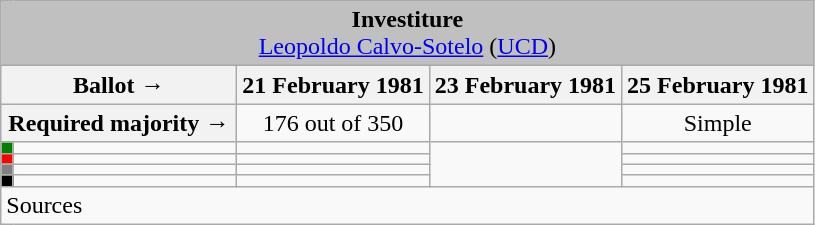<table class="wikitable" style="text-align:center;">
<tr>
<td colspan="5" align="center" bgcolor="#C0C0C0"><strong>Investiture</strong><br><a href='#'>Leopoldo Calvo-Sotelo</a> (<a href='#'>UCD</a>)</td>
</tr>
<tr>
<th colspan="2" width="150px">Ballot →</th>
<th>21 February 1981</th>
<th>23 February 1981</th>
<th>25 February 1981</th>
</tr>
<tr>
<th colspan="2">Required majority →</th>
<td>176 out of 350 </td>
<td></td>
<td>Simple </td>
</tr>
<tr>
<th width="1px" style="background:green;"></th>
<td align="left"></td>
<td></td>
<td rowspan="4"><em></em><br></td>
<td></td>
</tr>
<tr>
<th style="color:inherit;background:red;"></th>
<td align="left"></td>
<td></td>
<td></td>
</tr>
<tr>
<th style="color:inherit;background:gray;"></th>
<td align="left"></td>
<td></td>
<td></td>
</tr>
<tr>
<th style="color:inherit;background:black;"></th>
<td align="left"></td>
<td></td>
<td></td>
</tr>
<tr>
<td align="left" colspan="5">Sources</td>
</tr>
</table>
